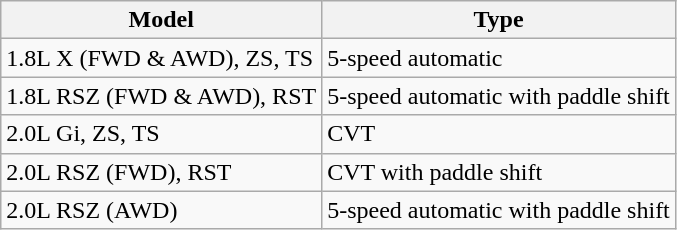<table class="wikitable">
<tr>
<th>Model</th>
<th>Type</th>
</tr>
<tr>
<td>1.8L X (FWD & AWD), ZS, TS</td>
<td>5-speed automatic</td>
</tr>
<tr>
<td>1.8L RSZ (FWD & AWD), RST</td>
<td>5-speed automatic with paddle shift</td>
</tr>
<tr>
<td>2.0L Gi, ZS, TS</td>
<td>CVT</td>
</tr>
<tr>
<td>2.0L RSZ (FWD), RST</td>
<td>CVT with paddle shift</td>
</tr>
<tr>
<td>2.0L RSZ (AWD)</td>
<td>5-speed automatic with paddle shift</td>
</tr>
</table>
